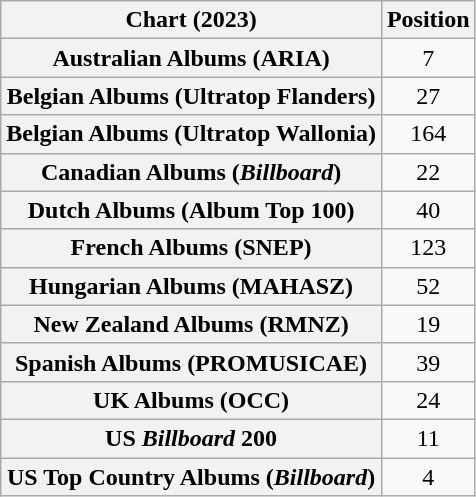<table class="wikitable sortable plainrowheaders" style="text-align:center">
<tr>
<th scope="col">Chart (2023)</th>
<th scope="col">Position</th>
</tr>
<tr>
<th scope="row">Australian Albums (ARIA)</th>
<td>7</td>
</tr>
<tr>
<th scope="row">Belgian Albums (Ultratop Flanders)</th>
<td>27</td>
</tr>
<tr>
<th scope="row">Belgian Albums (Ultratop Wallonia)</th>
<td>164</td>
</tr>
<tr>
<th scope="row">Canadian Albums (<em>Billboard</em>)</th>
<td>22</td>
</tr>
<tr>
<th scope="row">Dutch Albums (Album Top 100)</th>
<td>40</td>
</tr>
<tr>
<th scope="row">French Albums (SNEP)</th>
<td>123</td>
</tr>
<tr>
<th scope="row">Hungarian Albums (MAHASZ)</th>
<td>52</td>
</tr>
<tr>
<th scope="row">New Zealand Albums (RMNZ)</th>
<td>19</td>
</tr>
<tr>
<th scope="row">Spanish Albums (PROMUSICAE)</th>
<td>39</td>
</tr>
<tr>
<th scope="row">UK Albums (OCC)</th>
<td>24</td>
</tr>
<tr>
<th scope="row">US <em>Billboard</em> 200</th>
<td>11</td>
</tr>
<tr>
<th scope="row">US Top Country Albums (<em>Billboard</em>)</th>
<td>4</td>
</tr>
</table>
